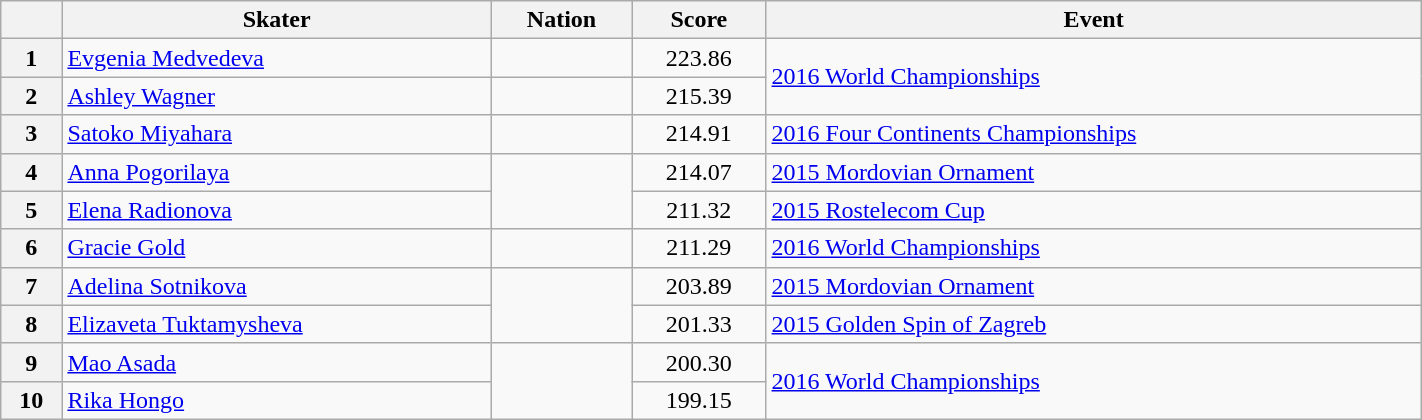<table class="wikitable sortable" style="text-align:left; width:75%">
<tr>
<th scope="col"></th>
<th scope="col">Skater</th>
<th scope="col">Nation</th>
<th scope="col">Score</th>
<th scope="col">Event</th>
</tr>
<tr>
<th scope="row">1</th>
<td><a href='#'>Evgenia Medvedeva</a></td>
<td></td>
<td style="text-align:center;">223.86</td>
<td rowspan="2"><a href='#'>2016 World Championships</a></td>
</tr>
<tr>
<th scope="row">2</th>
<td><a href='#'>Ashley Wagner</a></td>
<td></td>
<td style="text-align:center;">215.39</td>
</tr>
<tr>
<th scope="row">3</th>
<td><a href='#'>Satoko Miyahara</a></td>
<td></td>
<td style="text-align:center;">214.91</td>
<td><a href='#'>2016 Four Continents Championships</a></td>
</tr>
<tr>
<th scope="row">4</th>
<td><a href='#'>Anna Pogorilaya</a></td>
<td rowspan="2"></td>
<td style="text-align:center;">214.07</td>
<td><a href='#'>2015 Mordovian Ornament</a></td>
</tr>
<tr>
<th scope="row">5</th>
<td><a href='#'>Elena Radionova</a></td>
<td style="text-align:center;">211.32</td>
<td><a href='#'>2015 Rostelecom Cup</a></td>
</tr>
<tr>
<th scope="row">6</th>
<td><a href='#'>Gracie Gold</a></td>
<td></td>
<td style="text-align:center;">211.29</td>
<td><a href='#'>2016 World Championships</a></td>
</tr>
<tr>
<th scope="row">7</th>
<td><a href='#'>Adelina Sotnikova</a></td>
<td rowspan="2"></td>
<td style="text-align:center;">203.89</td>
<td><a href='#'>2015 Mordovian Ornament</a></td>
</tr>
<tr>
<th scope="row">8</th>
<td><a href='#'>Elizaveta Tuktamysheva</a></td>
<td style="text-align:center;">201.33</td>
<td><a href='#'>2015 Golden Spin of Zagreb</a></td>
</tr>
<tr>
<th scope="row">9</th>
<td><a href='#'>Mao Asada</a></td>
<td rowspan="2"></td>
<td style="text-align:center;">200.30</td>
<td rowspan="2"><a href='#'>2016 World Championships</a></td>
</tr>
<tr>
<th scope="row">10</th>
<td><a href='#'>Rika Hongo</a></td>
<td style="text-align:center;">199.15</td>
</tr>
</table>
